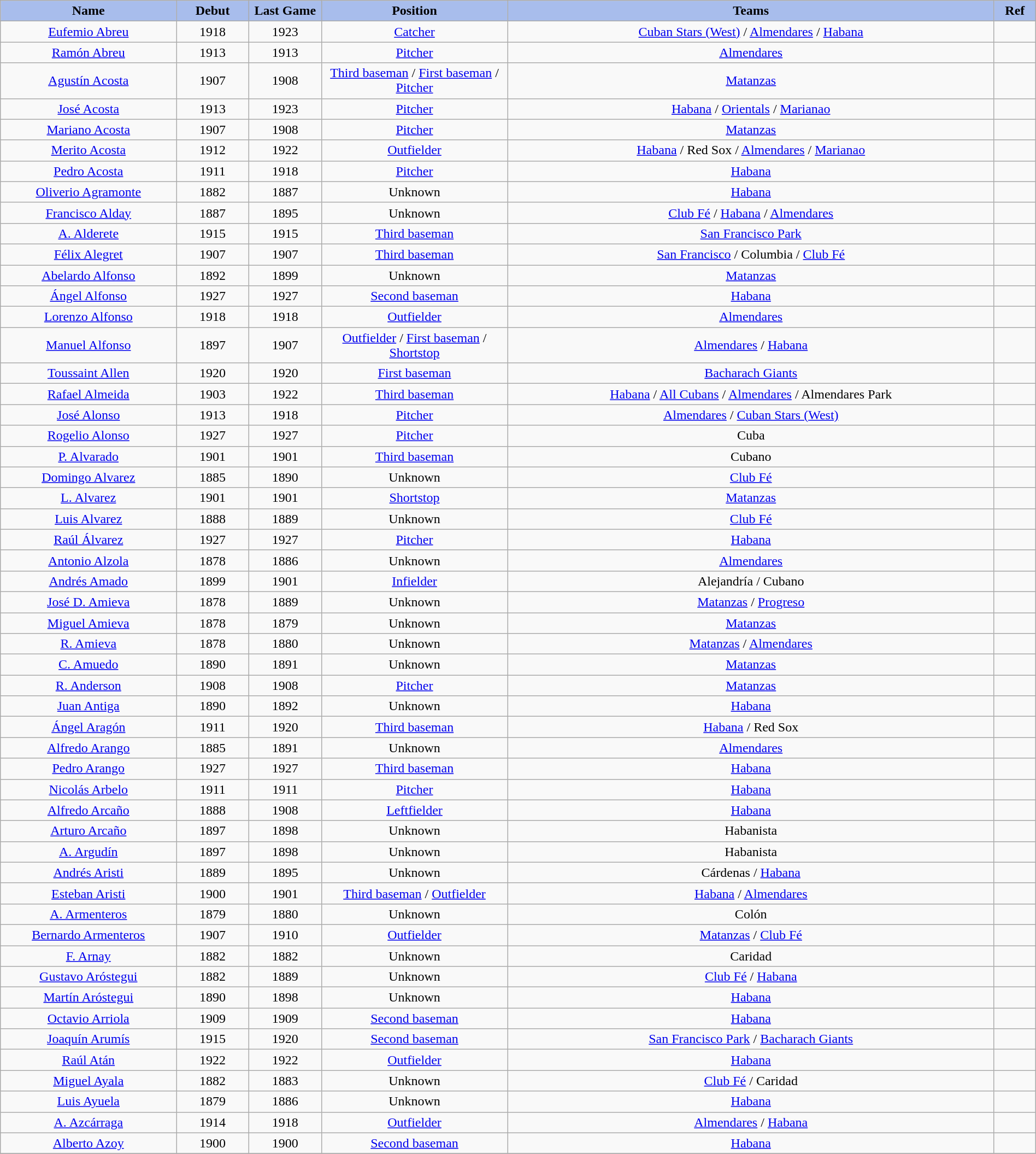<table class="wikitable" style="width: 100%">
<tr>
<th style="background:#a8bdec; width:17%;">Name</th>
<th style="width:7%; background:#a8bdec;">Debut</th>
<th style="width:7%; background:#a8bdec;">Last Game</th>
<th style="width:18%; background:#a8bdec;">Position</th>
<th style="width:47%; background:#a8bdec;">Teams</th>
<th style="width:4%; background:#a8bdec;">Ref</th>
</tr>
<tr align=center>
<td><a href='#'>Eufemio Abreu</a></td>
<td>1918</td>
<td>1923</td>
<td><a href='#'>Catcher</a></td>
<td><a href='#'>Cuban Stars (West)</a> / <a href='#'>Almendares</a> / <a href='#'>Habana</a></td>
<td></td>
</tr>
<tr align=center>
<td><a href='#'>Ramón Abreu</a></td>
<td>1913</td>
<td>1913</td>
<td><a href='#'>Pitcher</a></td>
<td><a href='#'>Almendares</a></td>
<td></td>
</tr>
<tr align=center>
<td><a href='#'>Agustín Acosta</a></td>
<td>1907</td>
<td>1908</td>
<td><a href='#'>Third baseman</a> / <a href='#'>First baseman</a> / <a href='#'>Pitcher</a></td>
<td><a href='#'>Matanzas</a></td>
<td></td>
</tr>
<tr align=center>
<td><a href='#'>José Acosta</a></td>
<td>1913</td>
<td>1923</td>
<td><a href='#'>Pitcher</a></td>
<td><a href='#'>Habana</a> / <a href='#'>Orientals</a> / <a href='#'>Marianao</a></td>
<td></td>
</tr>
<tr align=center>
<td><a href='#'>Mariano Acosta</a></td>
<td>1907</td>
<td>1908</td>
<td><a href='#'>Pitcher</a></td>
<td><a href='#'>Matanzas</a></td>
<td></td>
</tr>
<tr align=center>
<td><a href='#'>Merito Acosta</a></td>
<td>1912</td>
<td>1922</td>
<td><a href='#'>Outfielder</a></td>
<td><a href='#'>Habana</a> / Red Sox / <a href='#'>Almendares</a> / <a href='#'>Marianao</a></td>
<td></td>
</tr>
<tr align=center>
<td><a href='#'>Pedro Acosta</a></td>
<td>1911</td>
<td>1918</td>
<td><a href='#'>Pitcher</a></td>
<td><a href='#'>Habana</a></td>
<td></td>
</tr>
<tr align=center>
<td><a href='#'>Oliverio Agramonte</a></td>
<td>1882</td>
<td>1887</td>
<td>Unknown</td>
<td><a href='#'>Habana</a></td>
<td></td>
</tr>
<tr align=center>
<td><a href='#'>Francisco Alday</a></td>
<td>1887</td>
<td>1895</td>
<td>Unknown</td>
<td><a href='#'>Club Fé</a> / <a href='#'>Habana</a> / <a href='#'>Almendares</a></td>
<td></td>
</tr>
<tr align=center>
<td><a href='#'>A. Alderete</a></td>
<td>1915</td>
<td>1915</td>
<td><a href='#'>Third baseman</a></td>
<td><a href='#'>San Francisco Park</a></td>
<td></td>
</tr>
<tr align=center>
<td><a href='#'>Félix Alegret</a></td>
<td>1907</td>
<td>1907</td>
<td><a href='#'>Third baseman</a></td>
<td><a href='#'>San Francisco</a> / Columbia / <a href='#'>Club Fé</a></td>
<td></td>
</tr>
<tr align=center>
<td><a href='#'>Abelardo Alfonso</a></td>
<td>1892</td>
<td>1899</td>
<td>Unknown</td>
<td><a href='#'>Matanzas</a></td>
<td></td>
</tr>
<tr align=center>
<td><a href='#'>Ángel Alfonso</a></td>
<td>1927</td>
<td>1927</td>
<td><a href='#'>Second baseman</a></td>
<td><a href='#'>Habana</a></td>
<td></td>
</tr>
<tr align=center>
<td><a href='#'>Lorenzo Alfonso</a></td>
<td>1918</td>
<td>1918</td>
<td><a href='#'>Outfielder</a></td>
<td><a href='#'>Almendares</a></td>
<td></td>
</tr>
<tr align=center>
<td><a href='#'>Manuel Alfonso</a></td>
<td>1897</td>
<td>1907</td>
<td><a href='#'>Outfielder</a> / <a href='#'>First baseman</a> / <a href='#'>Shortstop</a></td>
<td><a href='#'>Almendares</a> / <a href='#'>Habana</a></td>
<td> </td>
</tr>
<tr align=center>
<td><a href='#'>Toussaint Allen</a></td>
<td>1920</td>
<td>1920</td>
<td><a href='#'>First baseman</a></td>
<td><a href='#'>Bacharach Giants</a></td>
<td></td>
</tr>
<tr align=center>
<td><a href='#'>Rafael Almeida</a></td>
<td>1903</td>
<td>1922</td>
<td><a href='#'>Third baseman</a></td>
<td><a href='#'>Habana</a> / <a href='#'>All Cubans</a> / <a href='#'>Almendares</a> /  Almendares Park</td>
<td></td>
</tr>
<tr align=center>
<td><a href='#'>José Alonso</a></td>
<td>1913</td>
<td>1918</td>
<td><a href='#'>Pitcher</a></td>
<td><a href='#'>Almendares</a> / <a href='#'>Cuban Stars (West)</a></td>
<td></td>
</tr>
<tr align=center>
<td><a href='#'>Rogelio Alonso</a></td>
<td>1927</td>
<td>1927</td>
<td><a href='#'>Pitcher</a></td>
<td>Cuba</td>
<td></td>
</tr>
<tr align=center>
<td><a href='#'>P. Alvarado</a></td>
<td>1901</td>
<td>1901</td>
<td><a href='#'>Third baseman</a></td>
<td>Cubano</td>
<td></td>
</tr>
<tr align=center>
<td><a href='#'>Domingo Alvarez</a></td>
<td>1885</td>
<td>1890</td>
<td>Unknown</td>
<td><a href='#'>Club Fé</a></td>
<td></td>
</tr>
<tr align=center>
<td><a href='#'>L. Alvarez</a></td>
<td>1901</td>
<td>1901</td>
<td><a href='#'>Shortstop</a></td>
<td><a href='#'>Matanzas</a></td>
<td></td>
</tr>
<tr align=center>
<td><a href='#'>Luis Alvarez</a></td>
<td>1888</td>
<td>1889</td>
<td>Unknown</td>
<td><a href='#'>Club Fé</a></td>
<td></td>
</tr>
<tr align=center>
<td><a href='#'>Raúl Álvarez</a></td>
<td>1927</td>
<td>1927</td>
<td><a href='#'>Pitcher</a></td>
<td><a href='#'>Habana</a></td>
<td></td>
</tr>
<tr align=center>
<td><a href='#'>Antonio Alzola</a></td>
<td>1878</td>
<td>1886</td>
<td>Unknown</td>
<td><a href='#'>Almendares</a></td>
<td></td>
</tr>
<tr align=center>
<td><a href='#'>Andrés Amado</a></td>
<td>1899</td>
<td>1901</td>
<td><a href='#'>Infielder</a></td>
<td>Alejandría / Cubano</td>
<td></td>
</tr>
<tr align=center>
<td><a href='#'>José D. Amieva</a></td>
<td>1878</td>
<td>1889</td>
<td>Unknown</td>
<td><a href='#'>Matanzas</a> / <a href='#'>Progreso</a></td>
<td></td>
</tr>
<tr align=center>
<td><a href='#'>Miguel Amieva</a></td>
<td>1878</td>
<td>1879</td>
<td>Unknown</td>
<td><a href='#'>Matanzas</a></td>
<td></td>
</tr>
<tr align=center>
<td><a href='#'>R. Amieva</a></td>
<td>1878</td>
<td>1880</td>
<td>Unknown</td>
<td><a href='#'>Matanzas</a> / <a href='#'>Almendares</a></td>
<td></td>
</tr>
<tr align=center>
<td><a href='#'>C. Amuedo</a></td>
<td>1890</td>
<td>1891</td>
<td>Unknown</td>
<td><a href='#'>Matanzas</a></td>
<td></td>
</tr>
<tr align=center>
<td><a href='#'>R. Anderson</a></td>
<td>1908</td>
<td>1908</td>
<td><a href='#'>Pitcher</a></td>
<td><a href='#'>Matanzas</a></td>
<td></td>
</tr>
<tr align=center>
<td><a href='#'>Juan Antiga</a></td>
<td>1890</td>
<td>1892</td>
<td>Unknown</td>
<td><a href='#'>Habana</a></td>
<td></td>
</tr>
<tr align=center>
<td><a href='#'>Ángel Aragón</a></td>
<td>1911</td>
<td>1920</td>
<td><a href='#'>Third baseman</a></td>
<td><a href='#'>Habana</a> / Red Sox</td>
<td></td>
</tr>
<tr align=center>
<td><a href='#'>Alfredo Arango</a></td>
<td>1885</td>
<td>1891</td>
<td>Unknown</td>
<td><a href='#'>Almendares</a></td>
<td></td>
</tr>
<tr align=center>
<td><a href='#'>Pedro Arango</a></td>
<td>1927</td>
<td>1927</td>
<td><a href='#'>Third baseman</a></td>
<td><a href='#'>Habana</a></td>
<td></td>
</tr>
<tr align=center>
<td><a href='#'>Nicolás Arbelo</a></td>
<td>1911</td>
<td>1911</td>
<td><a href='#'>Pitcher</a></td>
<td><a href='#'>Habana</a></td>
<td></td>
</tr>
<tr align=center>
<td><a href='#'>Alfredo Arcaño</a></td>
<td>1888</td>
<td>1908</td>
<td><a href='#'>Leftfielder</a></td>
<td><a href='#'>Habana</a></td>
<td></td>
</tr>
<tr align=center>
<td><a href='#'>Arturo Arcaño</a></td>
<td>1897</td>
<td>1898</td>
<td>Unknown</td>
<td>Habanista</td>
<td></td>
</tr>
<tr align=center>
<td><a href='#'>A. Argudín</a></td>
<td>1897</td>
<td>1898</td>
<td>Unknown</td>
<td>Habanista</td>
<td></td>
</tr>
<tr align=center>
<td><a href='#'>Andrés Aristi</a></td>
<td>1889</td>
<td>1895</td>
<td>Unknown</td>
<td>Cárdenas / <a href='#'>Habana</a></td>
<td></td>
</tr>
<tr align=center>
<td><a href='#'>Esteban Aristi</a></td>
<td>1900</td>
<td>1901</td>
<td><a href='#'>Third baseman</a> / <a href='#'>Outfielder</a></td>
<td><a href='#'>Habana</a> / <a href='#'>Almendares</a></td>
<td></td>
</tr>
<tr align=center>
<td><a href='#'>A. Armenteros</a></td>
<td>1879</td>
<td>1880</td>
<td>Unknown</td>
<td>Colón</td>
<td></td>
</tr>
<tr align=center>
<td><a href='#'>Bernardo Armenteros</a></td>
<td>1907</td>
<td>1910</td>
<td><a href='#'>Outfielder</a></td>
<td><a href='#'>Matanzas</a> / <a href='#'>Club Fé</a></td>
<td></td>
</tr>
<tr align=center>
<td><a href='#'>F. Arnay</a></td>
<td>1882</td>
<td>1882</td>
<td>Unknown</td>
<td>Caridad</td>
<td></td>
</tr>
<tr align=center>
<td><a href='#'>Gustavo Aróstegui</a></td>
<td>1882</td>
<td>1889</td>
<td>Unknown</td>
<td><a href='#'>Club Fé</a> / <a href='#'>Habana</a></td>
<td></td>
</tr>
<tr align=center>
<td><a href='#'>Martín Aróstegui</a></td>
<td>1890</td>
<td>1898</td>
<td>Unknown</td>
<td><a href='#'>Habana</a></td>
<td></td>
</tr>
<tr align=center>
<td><a href='#'>Octavio Arriola</a></td>
<td>1909</td>
<td>1909</td>
<td><a href='#'>Second baseman</a></td>
<td><a href='#'>Habana</a></td>
<td></td>
</tr>
<tr align=center>
<td><a href='#'>Joaquín Arumís</a></td>
<td>1915</td>
<td>1920</td>
<td><a href='#'>Second baseman</a></td>
<td><a href='#'>San Francisco Park</a> / <a href='#'>Bacharach Giants</a></td>
<td></td>
</tr>
<tr align=center>
<td><a href='#'>Raúl Atán</a></td>
<td>1922</td>
<td>1922</td>
<td><a href='#'>Outfielder</a></td>
<td><a href='#'>Habana</a></td>
<td></td>
</tr>
<tr align=center>
<td><a href='#'>Miguel Ayala</a></td>
<td>1882</td>
<td>1883</td>
<td>Unknown</td>
<td><a href='#'>Club Fé</a> / Caridad</td>
<td></td>
</tr>
<tr align=center>
<td><a href='#'>Luis Ayuela</a></td>
<td>1879</td>
<td>1886</td>
<td>Unknown</td>
<td><a href='#'>Habana</a></td>
<td></td>
</tr>
<tr align=center>
<td><a href='#'>A. Azcárraga</a></td>
<td>1914</td>
<td>1918</td>
<td><a href='#'>Outfielder</a></td>
<td><a href='#'>Almendares</a> / <a href='#'>Habana</a></td>
<td></td>
</tr>
<tr align=center>
<td><a href='#'>Alberto Azoy</a></td>
<td>1900</td>
<td>1900</td>
<td><a href='#'>Second baseman</a></td>
<td><a href='#'>Habana</a></td>
<td></td>
</tr>
<tr align=center>
</tr>
</table>
